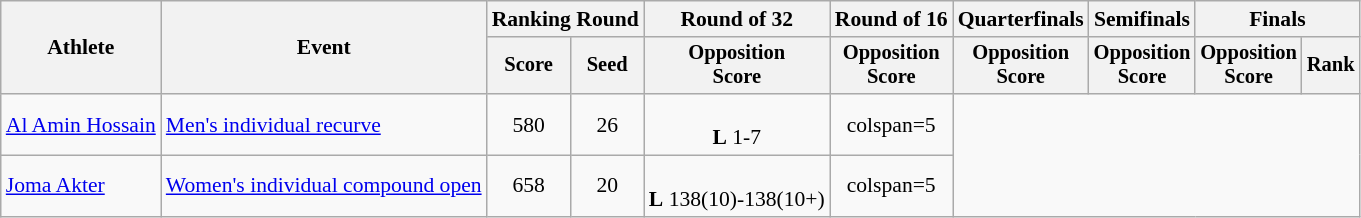<table class="wikitable" style="text-align: center; font-size:90%">
<tr>
<th rowspan="2">Athlete</th>
<th rowspan="2">Event</th>
<th colspan="2">Ranking Round</th>
<th>Round of 32</th>
<th>Round of 16</th>
<th>Quarterfinals</th>
<th>Semifinals</th>
<th colspan="2">Finals</th>
</tr>
<tr style="font-size:95%">
<th>Score</th>
<th>Seed</th>
<th>Opposition<br>Score</th>
<th>Opposition<br>Score</th>
<th>Opposition<br>Score</th>
<th>Opposition<br>Score</th>
<th>Opposition<br>Score</th>
<th>Rank</th>
</tr>
<tr>
<td align=left><a href='#'>Al Amin Hossain</a></td>
<td align=left><a href='#'>Men's individual recurve</a></td>
<td>580</td>
<td>26</td>
<td><br><strong>L</strong> 1-7</td>
<td>colspan=5 </td>
</tr>
<tr>
<td align=left><a href='#'>Joma Akter</a></td>
<td align=left><a href='#'>Women's individual compound open</a></td>
<td>658</td>
<td>20</td>
<td><br><strong>L</strong> 138(10)-138(10+)</td>
<td>colspan=5 </td>
</tr>
</table>
